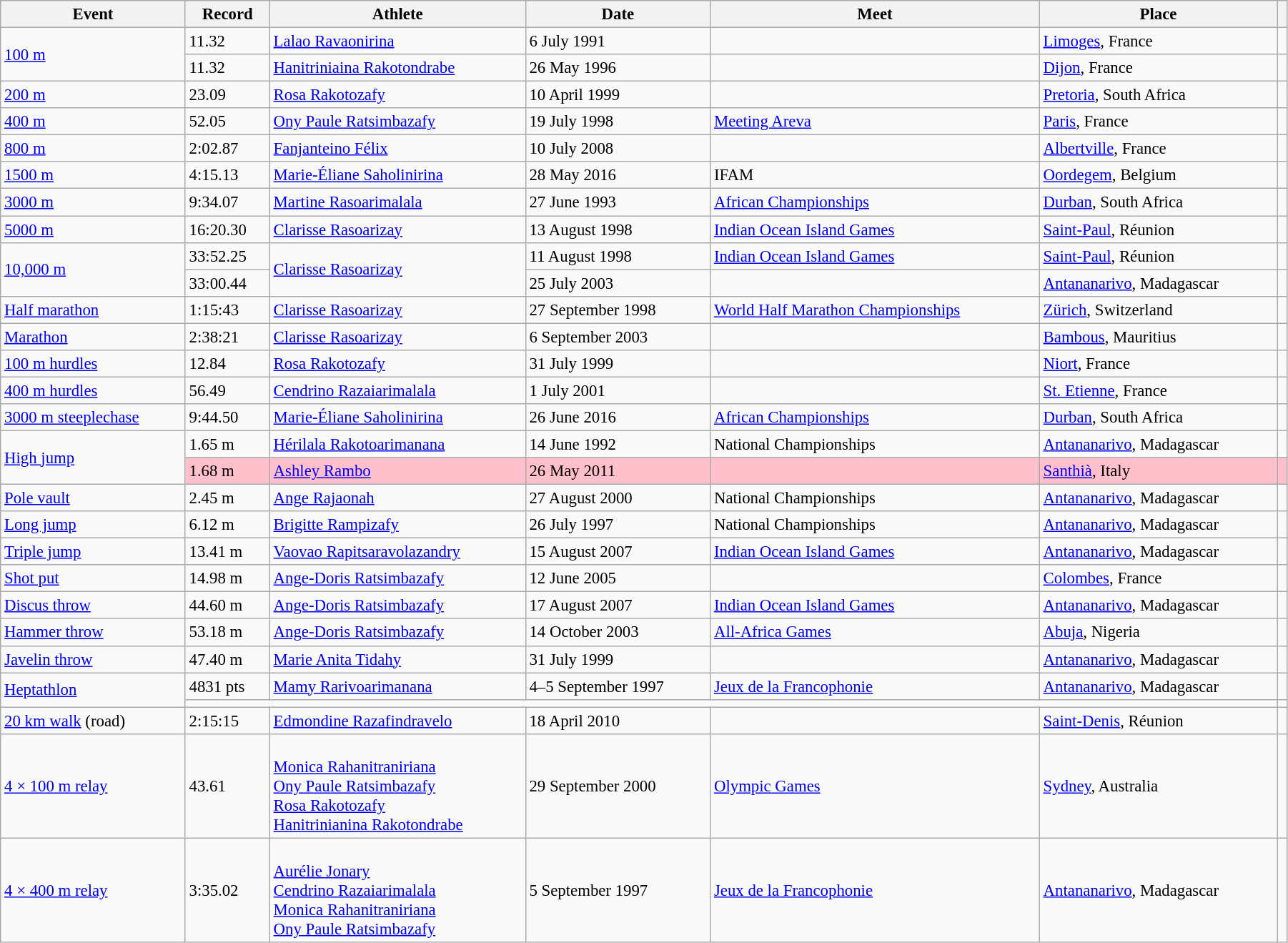<table class="wikitable" style="font-size:95%; width: 95%;">
<tr>
<th>Event</th>
<th>Record</th>
<th>Athlete</th>
<th>Date</th>
<th>Meet</th>
<th>Place</th>
<th></th>
</tr>
<tr>
<td rowspan=2><a href='#'>100 m</a></td>
<td>11.32 </td>
<td><a href='#'>Lalao Ravaonirina</a></td>
<td>6 July 1991</td>
<td></td>
<td><a href='#'>Limoges</a>, France</td>
<td></td>
</tr>
<tr>
<td>11.32 </td>
<td><a href='#'>Hanitriniaina Rakotondrabe</a></td>
<td>26 May 1996</td>
<td></td>
<td><a href='#'>Dijon</a>, France</td>
<td></td>
</tr>
<tr>
<td><a href='#'>200 m</a></td>
<td>23.09 </td>
<td><a href='#'>Rosa Rakotozafy</a></td>
<td>10 April 1999</td>
<td></td>
<td><a href='#'>Pretoria</a>, South Africa</td>
<td></td>
</tr>
<tr>
<td><a href='#'>400 m</a></td>
<td>52.05</td>
<td><a href='#'>Ony Paule Ratsimbazafy</a></td>
<td>19 July 1998</td>
<td><a href='#'>Meeting Areva</a></td>
<td><a href='#'>Paris</a>, France</td>
<td></td>
</tr>
<tr>
<td><a href='#'>800 m</a></td>
<td>2:02.87</td>
<td><a href='#'>Fanjanteino Félix</a></td>
<td>10 July 2008</td>
<td></td>
<td><a href='#'>Albertville</a>, France</td>
<td></td>
</tr>
<tr>
<td><a href='#'>1500 m</a></td>
<td>4:15.13</td>
<td><a href='#'>Marie-Éliane Saholinirina</a></td>
<td>28 May 2016</td>
<td>IFAM</td>
<td><a href='#'>Oordegem</a>, Belgium</td>
<td></td>
</tr>
<tr>
<td><a href='#'>3000 m</a></td>
<td>9:34.07</td>
<td><a href='#'>Martine Rasoarimalala</a></td>
<td>27 June 1993</td>
<td><a href='#'>African Championships</a></td>
<td><a href='#'>Durban</a>, South Africa</td>
<td></td>
</tr>
<tr>
<td><a href='#'>5000 m</a></td>
<td>16:20.30</td>
<td><a href='#'>Clarisse Rasoarizay</a></td>
<td>13 August 1998</td>
<td><a href='#'>Indian Ocean Island Games</a></td>
<td><a href='#'>Saint-Paul</a>, Réunion</td>
<td></td>
</tr>
<tr>
<td rowspan=2><a href='#'>10,000 m</a></td>
<td>33:52.25</td>
<td rowspan=2><a href='#'>Clarisse Rasoarizay</a></td>
<td>11 August 1998</td>
<td><a href='#'>Indian Ocean Island Games</a></td>
<td><a href='#'>Saint-Paul</a>, Réunion</td>
<td></td>
</tr>
<tr>
<td>33:00.44 </td>
<td>25 July 2003</td>
<td></td>
<td><a href='#'>Antananarivo</a>, Madagascar</td>
<td></td>
</tr>
<tr>
<td><a href='#'>Half marathon</a></td>
<td>1:15:43</td>
<td><a href='#'>Clarisse Rasoarizay</a></td>
<td>27 September 1998</td>
<td><a href='#'>World Half Marathon Championships</a></td>
<td><a href='#'>Zürich</a>, Switzerland</td>
<td></td>
</tr>
<tr>
<td><a href='#'>Marathon</a></td>
<td>2:38:21</td>
<td><a href='#'>Clarisse Rasoarizay</a></td>
<td>6 September 2003</td>
<td></td>
<td><a href='#'>Bambous</a>, Mauritius</td>
<td></td>
</tr>
<tr>
<td><a href='#'>100 m hurdles</a></td>
<td>12.84 </td>
<td><a href='#'>Rosa Rakotozafy</a></td>
<td>31 July 1999</td>
<td></td>
<td><a href='#'>Niort</a>, France</td>
<td></td>
</tr>
<tr>
<td><a href='#'>400 m hurdles</a></td>
<td>56.49</td>
<td><a href='#'>Cendrino Razaiarimalala</a></td>
<td>1 July 2001</td>
<td></td>
<td><a href='#'>St. Etienne</a>, France</td>
<td></td>
</tr>
<tr>
<td><a href='#'>3000 m steeplechase</a></td>
<td>9:44.50</td>
<td><a href='#'>Marie-Éliane Saholinirina</a></td>
<td>26 June 2016</td>
<td><a href='#'>African Championships</a></td>
<td><a href='#'>Durban</a>, South Africa</td>
<td></td>
</tr>
<tr>
<td rowspan=2><a href='#'>High jump</a></td>
<td>1.65 m</td>
<td><a href='#'>Hérilala Rakotoarimanana</a></td>
<td>14 June 1992</td>
<td>National Championships</td>
<td><a href='#'>Antananarivo</a>, Madagascar</td>
<td></td>
</tr>
<tr style="background:pink">
<td>1.68 m</td>
<td><a href='#'>Ashley Rambo</a></td>
<td>26 May 2011</td>
<td></td>
<td><a href='#'>Santhià</a>, Italy</td>
<td></td>
</tr>
<tr>
<td><a href='#'>Pole vault</a></td>
<td>2.45 m</td>
<td><a href='#'>Ange Rajaonah</a></td>
<td>27 August 2000</td>
<td>National Championships</td>
<td><a href='#'>Antananarivo</a>, Madagascar</td>
<td></td>
</tr>
<tr>
<td><a href='#'>Long jump</a></td>
<td>6.12 m</td>
<td><a href='#'>Brigitte Rampizafy</a></td>
<td>26 July 1997</td>
<td>National Championships</td>
<td><a href='#'>Antananarivo</a>, Madagascar</td>
<td></td>
</tr>
<tr>
<td><a href='#'>Triple jump</a></td>
<td>13.41 m</td>
<td><a href='#'>Vaovao Rapitsaravolazandry</a></td>
<td>15 August 2007</td>
<td><a href='#'>Indian Ocean Island Games</a></td>
<td><a href='#'>Antananarivo</a>, Madagascar</td>
<td></td>
</tr>
<tr>
<td><a href='#'>Shot put</a></td>
<td>14.98 m</td>
<td><a href='#'>Ange-Doris Ratsimbazafy</a></td>
<td>12 June 2005</td>
<td></td>
<td><a href='#'>Colombes</a>, France</td>
<td></td>
</tr>
<tr>
<td><a href='#'>Discus throw</a></td>
<td>44.60 m</td>
<td><a href='#'>Ange-Doris Ratsimbazafy</a></td>
<td>17 August 2007</td>
<td><a href='#'>Indian Ocean Island Games</a></td>
<td><a href='#'>Antananarivo</a>, Madagascar</td>
<td></td>
</tr>
<tr>
<td><a href='#'>Hammer throw</a></td>
<td>53.18 m</td>
<td><a href='#'>Ange-Doris Ratsimbazafy</a></td>
<td>14 October 2003</td>
<td><a href='#'>All-Africa Games</a></td>
<td><a href='#'>Abuja</a>, Nigeria</td>
<td></td>
</tr>
<tr>
<td><a href='#'>Javelin throw</a></td>
<td>47.40 m</td>
<td><a href='#'>Marie Anita Tidahy</a></td>
<td>31 July 1999</td>
<td></td>
<td><a href='#'>Antananarivo</a>, Madagascar</td>
<td></td>
</tr>
<tr>
<td rowspan=2><a href='#'>Heptathlon</a></td>
<td>4831 pts</td>
<td><a href='#'>Mamy Rarivoarimanana</a></td>
<td>4–5 September 1997</td>
<td><a href='#'>Jeux de la Francophonie</a></td>
<td><a href='#'>Antananarivo</a>, Madagascar</td>
<td></td>
</tr>
<tr>
<td colspan=5></td>
<td></td>
</tr>
<tr>
<td><a href='#'>20 km walk</a> (road)</td>
<td>2:15:15</td>
<td><a href='#'>Edmondine Razafindravelo</a></td>
<td>18 April 2010</td>
<td></td>
<td><a href='#'>Saint-Denis</a>, Réunion</td>
<td></td>
</tr>
<tr>
<td><a href='#'>4 × 100 m relay</a></td>
<td>43.61</td>
<td><br><a href='#'>Monica Rahanitraniriana</a><br><a href='#'>Ony Paule Ratsimbazafy</a><br><a href='#'>Rosa Rakotozafy</a><br><a href='#'>Hanitrinianina Rakotondrabe</a></td>
<td>29 September 2000</td>
<td><a href='#'>Olympic Games</a></td>
<td><a href='#'>Sydney</a>, Australia</td>
<td></td>
</tr>
<tr>
<td><a href='#'>4 × 400 m relay</a></td>
<td>3:35.02</td>
<td><br><a href='#'>Aurélie Jonary</a><br><a href='#'>Cendrino Razaiarimalala</a><br><a href='#'>Monica Rahanitraniriana</a><br><a href='#'>Ony Paule Ratsimbazafy</a></td>
<td>5 September 1997</td>
<td><a href='#'>Jeux de la Francophonie</a></td>
<td><a href='#'>Antananarivo</a>, Madagascar</td>
<td></td>
</tr>
</table>
